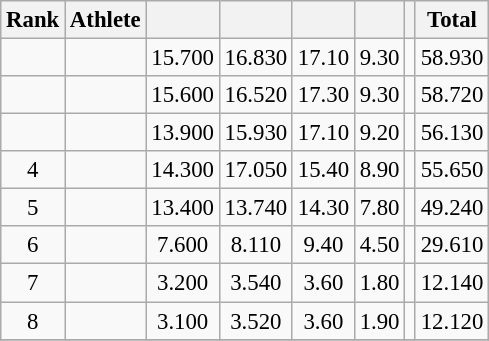<table class="wikitable sortable" style="text-align:center; font-size:95%">
<tr>
<th>Rank</th>
<th>Athlete</th>
<th></th>
<th></th>
<th></th>
<th></th>
<th></th>
<th>Total</th>
</tr>
<tr>
<td></td>
<td align=left></td>
<td>15.700</td>
<td>16.830</td>
<td>17.10</td>
<td>9.30</td>
<td></td>
<td>58.930</td>
</tr>
<tr>
<td></td>
<td align=left></td>
<td>15.600</td>
<td>16.520</td>
<td>17.30</td>
<td>9.30</td>
<td></td>
<td>58.720</td>
</tr>
<tr>
<td></td>
<td align=left></td>
<td>13.900</td>
<td>15.930</td>
<td>17.10</td>
<td>9.20</td>
<td></td>
<td>56.130</td>
</tr>
<tr>
<td>4</td>
<td align=left></td>
<td>14.300</td>
<td>17.050</td>
<td>15.40</td>
<td>8.90</td>
<td></td>
<td>55.650</td>
</tr>
<tr>
<td>5</td>
<td align=left></td>
<td>13.400</td>
<td>13.740</td>
<td>14.30</td>
<td>7.80</td>
<td></td>
<td>49.240</td>
</tr>
<tr>
<td>6</td>
<td align=left></td>
<td>7.600</td>
<td>8.110</td>
<td>9.40</td>
<td>4.50</td>
<td></td>
<td>29.610</td>
</tr>
<tr>
<td>7</td>
<td align=left></td>
<td>3.200</td>
<td>3.540</td>
<td>3.60</td>
<td>1.80</td>
<td></td>
<td>12.140</td>
</tr>
<tr>
<td>8</td>
<td align=left></td>
<td>3.100</td>
<td>3.520</td>
<td>3.60</td>
<td>1.90</td>
<td></td>
<td>12.120</td>
</tr>
<tr>
</tr>
</table>
